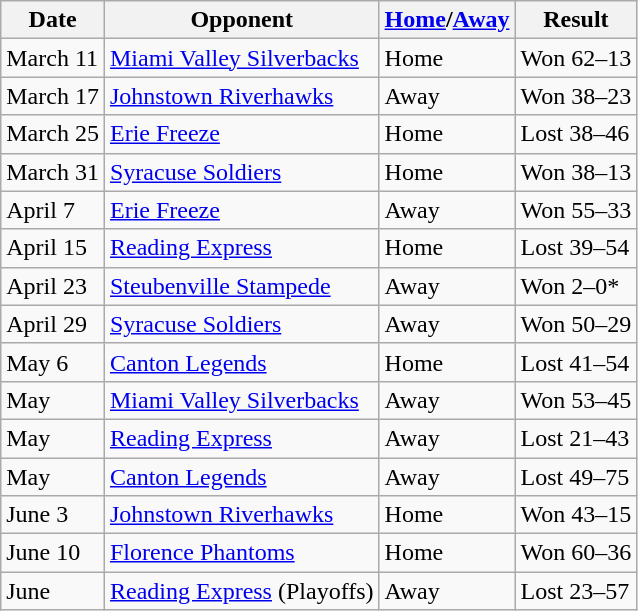<table class="wikitable">
<tr>
<th>Date</th>
<th>Opponent</th>
<th><a href='#'>Home</a>/<a href='#'>Away</a></th>
<th>Result</th>
</tr>
<tr>
<td>March 11</td>
<td><a href='#'>Miami Valley Silverbacks</a></td>
<td>Home</td>
<td>Won 62–13</td>
</tr>
<tr>
<td>March 17</td>
<td><a href='#'>Johnstown Riverhawks</a></td>
<td>Away</td>
<td>Won 38–23</td>
</tr>
<tr>
<td>March 25</td>
<td><a href='#'>Erie Freeze</a></td>
<td>Home</td>
<td>Lost 38–46</td>
</tr>
<tr>
<td>March 31</td>
<td><a href='#'>Syracuse Soldiers</a></td>
<td>Home</td>
<td>Won 38–13</td>
</tr>
<tr>
<td>April 7</td>
<td><a href='#'>Erie Freeze</a></td>
<td>Away</td>
<td>Won 55–33</td>
</tr>
<tr>
<td>April 15</td>
<td><a href='#'>Reading Express</a></td>
<td>Home</td>
<td>Lost 39–54</td>
</tr>
<tr>
<td>April 23</td>
<td><a href='#'>Steubenville Stampede</a></td>
<td>Away</td>
<td>Won 2–0*</td>
</tr>
<tr>
<td>April 29</td>
<td><a href='#'>Syracuse Soldiers</a></td>
<td>Away</td>
<td>Won 50–29</td>
</tr>
<tr>
<td>May 6</td>
<td><a href='#'>Canton Legends</a></td>
<td>Home</td>
<td>Lost 41–54</td>
</tr>
<tr>
<td>May</td>
<td><a href='#'>Miami Valley Silverbacks</a></td>
<td>Away</td>
<td>Won 53–45</td>
</tr>
<tr>
<td>May</td>
<td><a href='#'>Reading Express</a></td>
<td>Away</td>
<td>Lost 21–43</td>
</tr>
<tr>
<td>May</td>
<td><a href='#'>Canton Legends</a></td>
<td>Away</td>
<td>Lost 49–75</td>
</tr>
<tr>
<td>June 3</td>
<td><a href='#'>Johnstown Riverhawks</a></td>
<td>Home</td>
<td>Won 43–15</td>
</tr>
<tr>
<td>June 10</td>
<td><a href='#'>Florence Phantoms</a></td>
<td>Home</td>
<td>Won 60–36</td>
</tr>
<tr>
<td>June</td>
<td><a href='#'>Reading Express</a> (Playoffs)</td>
<td>Away</td>
<td>Lost 23–57</td>
</tr>
</table>
